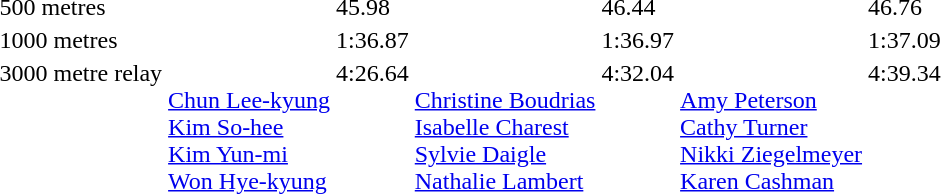<table>
<tr>
<td>500 metres <br> </td>
<td></td>
<td>45.98</td>
<td></td>
<td>46.44</td>
<td></td>
<td>46.76</td>
</tr>
<tr>
<td>1000 metres <br> </td>
<td></td>
<td>1:36.87</td>
<td></td>
<td>1:36.97</td>
<td></td>
<td>1:37.09</td>
</tr>
<tr valign="top">
<td>3000 metre relay <br> </td>
<td> <br> <a href='#'>Chun Lee-kyung</a> <br> <a href='#'>Kim So-hee</a> <br> <a href='#'>Kim Yun-mi</a> <br> <a href='#'>Won Hye-kyung</a></td>
<td>4:26.64</td>
<td> <br> <a href='#'>Christine Boudrias</a> <br> <a href='#'>Isabelle Charest</a> <br> <a href='#'>Sylvie Daigle</a> <br> <a href='#'>Nathalie Lambert</a></td>
<td>4:32.04</td>
<td> <br> <a href='#'>Amy Peterson</a> <br> <a href='#'>Cathy Turner</a> <br> <a href='#'>Nikki Ziegelmeyer</a> <br> <a href='#'>Karen Cashman</a></td>
<td>4:39.34</td>
</tr>
</table>
